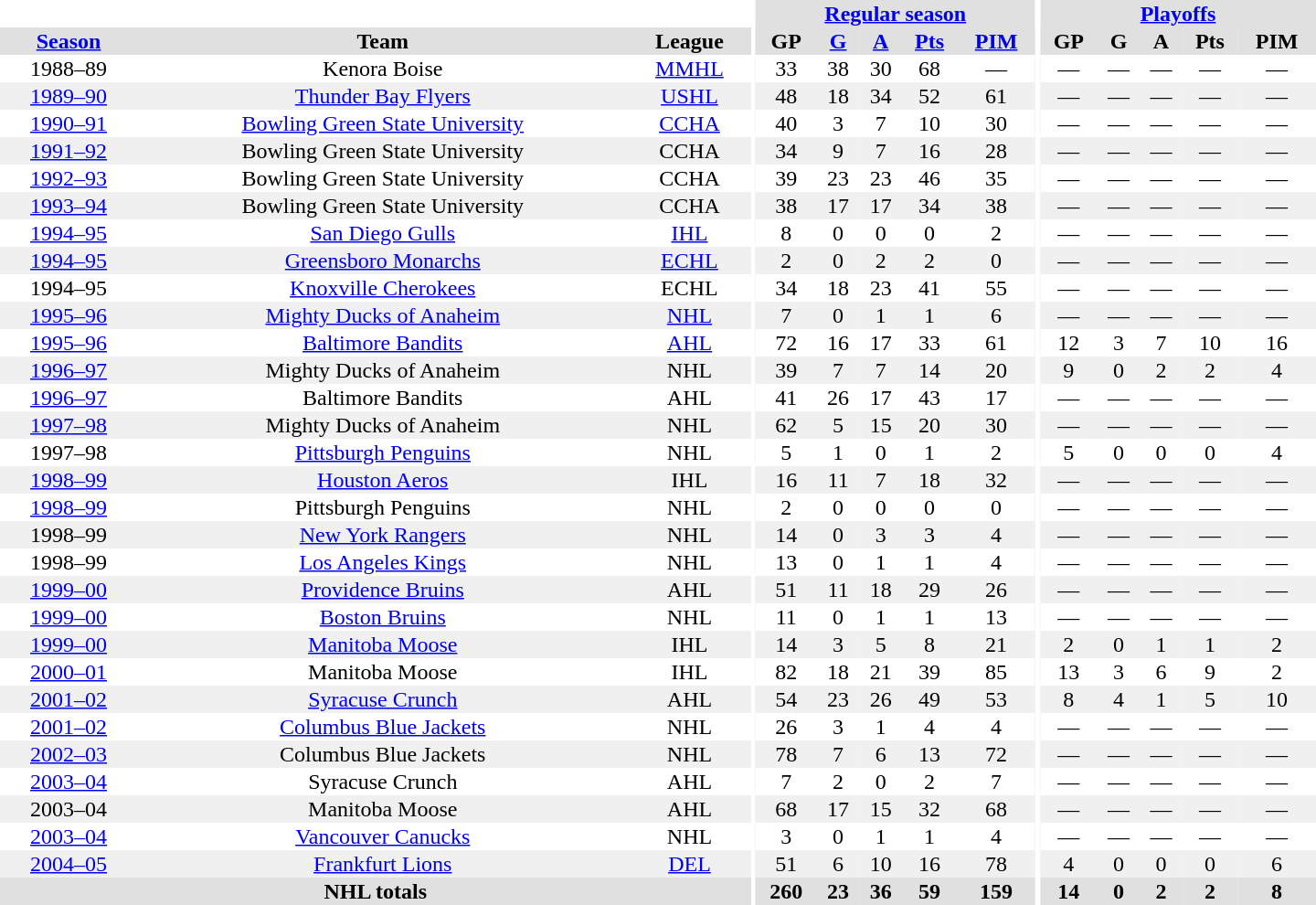<table border="0" cellpadding="1" cellspacing="0" style="text-align:center; width:60em">
<tr bgcolor="#e0e0e0">
<th colspan="3" bgcolor="#ffffff"></th>
<th rowspan="100" bgcolor="#ffffff"></th>
<th colspan="5"><a href='#'>Regular season</a></th>
<th rowspan="100" bgcolor="#ffffff"></th>
<th colspan="5"><a href='#'>Playoffs</a></th>
</tr>
<tr bgcolor="#e0e0e0">
<th><a href='#'>Season</a></th>
<th>Team</th>
<th>League</th>
<th>GP</th>
<th><a href='#'>G</a></th>
<th><a href='#'>A</a></th>
<th><a href='#'>Pts</a></th>
<th><a href='#'>PIM</a></th>
<th>GP</th>
<th>G</th>
<th>A</th>
<th>Pts</th>
<th>PIM</th>
</tr>
<tr>
<td>1988–89</td>
<td>Kenora Boise</td>
<td><a href='#'>MMHL</a></td>
<td>33</td>
<td>38</td>
<td>30</td>
<td>68</td>
<td>—</td>
<td>—</td>
<td>—</td>
<td>—</td>
<td>—</td>
<td>—</td>
</tr>
<tr bgcolor="#f0f0f0">
<td><a href='#'>1989–90</a></td>
<td><a href='#'>Thunder Bay Flyers</a></td>
<td><a href='#'>USHL</a></td>
<td>48</td>
<td>18</td>
<td>34</td>
<td>52</td>
<td>61</td>
<td>—</td>
<td>—</td>
<td>—</td>
<td>—</td>
<td>—</td>
</tr>
<tr>
<td><a href='#'>1990–91</a></td>
<td><a href='#'>Bowling Green State University</a></td>
<td><a href='#'>CCHA</a></td>
<td>40</td>
<td>3</td>
<td>7</td>
<td>10</td>
<td>30</td>
<td>—</td>
<td>—</td>
<td>—</td>
<td>—</td>
<td>—</td>
</tr>
<tr bgcolor="#f0f0f0">
<td><a href='#'>1991–92</a></td>
<td>Bowling Green State University</td>
<td>CCHA</td>
<td>34</td>
<td>9</td>
<td>7</td>
<td>16</td>
<td>28</td>
<td>—</td>
<td>—</td>
<td>—</td>
<td>—</td>
<td>—</td>
</tr>
<tr>
<td><a href='#'>1992–93</a></td>
<td>Bowling Green State University</td>
<td>CCHA</td>
<td>39</td>
<td>23</td>
<td>23</td>
<td>46</td>
<td>35</td>
<td>—</td>
<td>—</td>
<td>—</td>
<td>—</td>
<td>—</td>
</tr>
<tr bgcolor="#f0f0f0">
<td><a href='#'>1993–94</a></td>
<td>Bowling Green State University</td>
<td>CCHA</td>
<td>38</td>
<td>17</td>
<td>17</td>
<td>34</td>
<td>38</td>
<td>—</td>
<td>—</td>
<td>—</td>
<td>—</td>
<td>—</td>
</tr>
<tr>
<td><a href='#'>1994–95</a></td>
<td><a href='#'>San Diego Gulls</a></td>
<td><a href='#'>IHL</a></td>
<td>8</td>
<td>0</td>
<td>0</td>
<td>0</td>
<td>2</td>
<td>—</td>
<td>—</td>
<td>—</td>
<td>—</td>
<td>—</td>
</tr>
<tr bgcolor="#f0f0f0">
<td><a href='#'>1994–95</a></td>
<td><a href='#'>Greensboro Monarchs</a></td>
<td><a href='#'>ECHL</a></td>
<td>2</td>
<td>0</td>
<td>2</td>
<td>2</td>
<td>0</td>
<td>—</td>
<td>—</td>
<td>—</td>
<td>—</td>
<td>—</td>
</tr>
<tr>
<td>1994–95</td>
<td><a href='#'>Knoxville Cherokees</a></td>
<td>ECHL</td>
<td>34</td>
<td>18</td>
<td>23</td>
<td>41</td>
<td>55</td>
<td>—</td>
<td>—</td>
<td>—</td>
<td>—</td>
<td>—</td>
</tr>
<tr bgcolor="#f0f0f0">
<td><a href='#'>1995–96</a></td>
<td><a href='#'>Mighty Ducks of Anaheim</a></td>
<td><a href='#'>NHL</a></td>
<td>7</td>
<td>0</td>
<td>1</td>
<td>1</td>
<td>6</td>
<td>—</td>
<td>—</td>
<td>—</td>
<td>—</td>
<td>—</td>
</tr>
<tr>
<td><a href='#'>1995–96</a></td>
<td><a href='#'>Baltimore Bandits</a></td>
<td><a href='#'>AHL</a></td>
<td>72</td>
<td>16</td>
<td>17</td>
<td>33</td>
<td>61</td>
<td>12</td>
<td>3</td>
<td>7</td>
<td>10</td>
<td>16</td>
</tr>
<tr bgcolor="#f0f0f0">
<td><a href='#'>1996–97</a></td>
<td>Mighty Ducks of Anaheim</td>
<td>NHL</td>
<td>39</td>
<td>7</td>
<td>7</td>
<td>14</td>
<td>20</td>
<td>9</td>
<td>0</td>
<td>2</td>
<td>2</td>
<td>4</td>
</tr>
<tr>
<td><a href='#'>1996–97</a></td>
<td>Baltimore Bandits</td>
<td>AHL</td>
<td>41</td>
<td>26</td>
<td>17</td>
<td>43</td>
<td>17</td>
<td>—</td>
<td>—</td>
<td>—</td>
<td>—</td>
<td>—</td>
</tr>
<tr bgcolor="#f0f0f0">
<td><a href='#'>1997–98</a></td>
<td>Mighty Ducks of Anaheim</td>
<td>NHL</td>
<td>62</td>
<td>5</td>
<td>15</td>
<td>20</td>
<td>30</td>
<td>—</td>
<td>—</td>
<td>—</td>
<td>—</td>
<td>—</td>
</tr>
<tr>
<td>1997–98</td>
<td><a href='#'>Pittsburgh Penguins</a></td>
<td>NHL</td>
<td>5</td>
<td>1</td>
<td>0</td>
<td>1</td>
<td>2</td>
<td>5</td>
<td>0</td>
<td>0</td>
<td>0</td>
<td>4</td>
</tr>
<tr bgcolor="#f0f0f0">
<td><a href='#'>1998–99</a></td>
<td><a href='#'>Houston Aeros</a></td>
<td>IHL</td>
<td>16</td>
<td>11</td>
<td>7</td>
<td>18</td>
<td>32</td>
<td>—</td>
<td>—</td>
<td>—</td>
<td>—</td>
<td>—</td>
</tr>
<tr>
<td><a href='#'>1998–99</a></td>
<td>Pittsburgh Penguins</td>
<td>NHL</td>
<td>2</td>
<td>0</td>
<td>0</td>
<td>0</td>
<td>0</td>
<td>—</td>
<td>—</td>
<td>—</td>
<td>—</td>
<td>—</td>
</tr>
<tr bgcolor="#f0f0f0">
<td>1998–99</td>
<td><a href='#'>New York Rangers</a></td>
<td>NHL</td>
<td>14</td>
<td>0</td>
<td>3</td>
<td>3</td>
<td>4</td>
<td>—</td>
<td>—</td>
<td>—</td>
<td>—</td>
<td>—</td>
</tr>
<tr>
<td>1998–99</td>
<td><a href='#'>Los Angeles Kings</a></td>
<td>NHL</td>
<td>13</td>
<td>0</td>
<td>1</td>
<td>1</td>
<td>4</td>
<td>—</td>
<td>—</td>
<td>—</td>
<td>—</td>
<td>—</td>
</tr>
<tr bgcolor="#f0f0f0">
<td><a href='#'>1999–00</a></td>
<td><a href='#'>Providence Bruins</a></td>
<td>AHL</td>
<td>51</td>
<td>11</td>
<td>18</td>
<td>29</td>
<td>26</td>
<td>—</td>
<td>—</td>
<td>—</td>
<td>—</td>
<td>—</td>
</tr>
<tr>
<td><a href='#'>1999–00</a></td>
<td><a href='#'>Boston Bruins</a></td>
<td>NHL</td>
<td>11</td>
<td>0</td>
<td>1</td>
<td>1</td>
<td>13</td>
<td>—</td>
<td>—</td>
<td>—</td>
<td>—</td>
<td>—</td>
</tr>
<tr bgcolor="#f0f0f0">
<td><a href='#'>1999–00</a></td>
<td><a href='#'>Manitoba Moose</a></td>
<td>IHL</td>
<td>14</td>
<td>3</td>
<td>5</td>
<td>8</td>
<td>21</td>
<td>2</td>
<td>0</td>
<td>1</td>
<td>1</td>
<td>2</td>
</tr>
<tr>
<td><a href='#'>2000–01</a></td>
<td>Manitoba Moose</td>
<td>IHL</td>
<td>82</td>
<td>18</td>
<td>21</td>
<td>39</td>
<td>85</td>
<td>13</td>
<td>3</td>
<td>6</td>
<td>9</td>
<td>2</td>
</tr>
<tr bgcolor="#f0f0f0">
<td><a href='#'>2001–02</a></td>
<td><a href='#'>Syracuse Crunch</a></td>
<td>AHL</td>
<td>54</td>
<td>23</td>
<td>26</td>
<td>49</td>
<td>53</td>
<td>8</td>
<td>4</td>
<td>1</td>
<td>5</td>
<td>10</td>
</tr>
<tr>
<td><a href='#'>2001–02</a></td>
<td><a href='#'>Columbus Blue Jackets</a></td>
<td>NHL</td>
<td>26</td>
<td>3</td>
<td>1</td>
<td>4</td>
<td>4</td>
<td>—</td>
<td>—</td>
<td>—</td>
<td>—</td>
<td>—</td>
</tr>
<tr bgcolor="#f0f0f0">
<td><a href='#'>2002–03</a></td>
<td>Columbus Blue Jackets</td>
<td>NHL</td>
<td>78</td>
<td>7</td>
<td>6</td>
<td>13</td>
<td>72</td>
<td>—</td>
<td>—</td>
<td>—</td>
<td>—</td>
<td>—</td>
</tr>
<tr>
<td><a href='#'>2003–04</a></td>
<td>Syracuse Crunch</td>
<td>AHL</td>
<td>7</td>
<td>2</td>
<td>0</td>
<td>2</td>
<td>7</td>
<td>—</td>
<td>—</td>
<td>—</td>
<td>—</td>
<td>—</td>
</tr>
<tr bgcolor="#f0f0f0">
<td>2003–04</td>
<td>Manitoba Moose</td>
<td>AHL</td>
<td>68</td>
<td>17</td>
<td>15</td>
<td>32</td>
<td>68</td>
<td>—</td>
<td>—</td>
<td>—</td>
<td>—</td>
<td>—</td>
</tr>
<tr>
<td><a href='#'>2003–04</a></td>
<td><a href='#'>Vancouver Canucks</a></td>
<td>NHL</td>
<td>3</td>
<td>0</td>
<td>1</td>
<td>1</td>
<td>4</td>
<td>—</td>
<td>—</td>
<td>—</td>
<td>—</td>
<td>—</td>
</tr>
<tr bgcolor="#f0f0f0">
<td><a href='#'>2004–05</a></td>
<td><a href='#'>Frankfurt Lions</a></td>
<td><a href='#'>DEL</a></td>
<td>51</td>
<td>6</td>
<td>10</td>
<td>16</td>
<td>78</td>
<td>4</td>
<td>0</td>
<td>0</td>
<td>0</td>
<td>6</td>
</tr>
<tr bgcolor="#e0e0e0">
<th colspan="3">NHL totals</th>
<th>260</th>
<th>23</th>
<th>36</th>
<th>59</th>
<th>159</th>
<th>14</th>
<th>0</th>
<th>2</th>
<th>2</th>
<th>8</th>
</tr>
</table>
